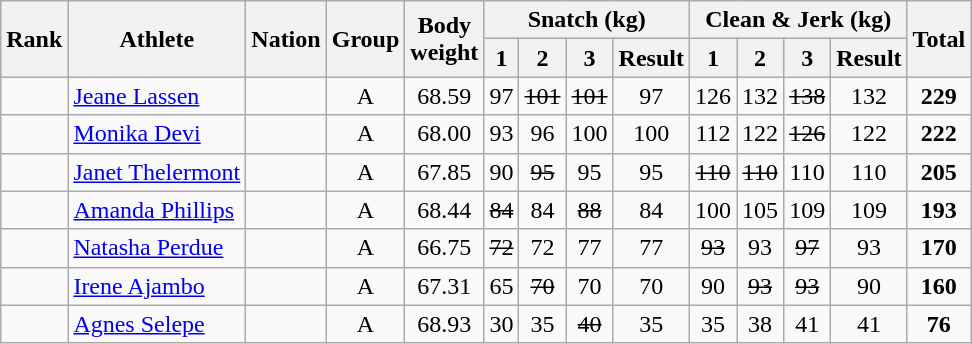<table class="wikitable sortable" style="text-align:center;">
<tr>
<th rowspan=2>Rank</th>
<th rowspan=2>Athlete</th>
<th rowspan=2>Nation</th>
<th rowspan=2>Group</th>
<th rowspan=2>Body<br>weight</th>
<th colspan=4>Snatch (kg)</th>
<th colspan=4>Clean & Jerk (kg)</th>
<th rowspan=2>Total</th>
</tr>
<tr>
<th>1</th>
<th>2</th>
<th>3</th>
<th>Result</th>
<th>1</th>
<th>2</th>
<th>3</th>
<th>Result</th>
</tr>
<tr>
<td></td>
<td align=left><a href='#'>Jeane Lassen</a></td>
<td align=left></td>
<td>A</td>
<td>68.59</td>
<td>97</td>
<td><s>101</s></td>
<td><s>101</s></td>
<td>97</td>
<td>126</td>
<td>132</td>
<td><s>138</s></td>
<td>132</td>
<td><strong>229</strong></td>
</tr>
<tr>
<td></td>
<td align=left><a href='#'>Monika Devi</a></td>
<td align=left></td>
<td>A</td>
<td>68.00</td>
<td>93</td>
<td>96</td>
<td>100</td>
<td>100</td>
<td>112</td>
<td>122</td>
<td><s>126</s></td>
<td>122</td>
<td><strong>222</strong></td>
</tr>
<tr>
<td></td>
<td align=left><a href='#'>Janet Thelermont</a></td>
<td align=left></td>
<td>A</td>
<td>67.85</td>
<td>90</td>
<td><s>95</s></td>
<td>95</td>
<td>95</td>
<td><s>110</s></td>
<td><s>110</s></td>
<td>110</td>
<td>110</td>
<td><strong>205</strong></td>
</tr>
<tr>
<td></td>
<td align=left><a href='#'>Amanda Phillips</a></td>
<td align=left></td>
<td>A</td>
<td>68.44</td>
<td><s>84</s></td>
<td>84</td>
<td><s>88</s></td>
<td>84</td>
<td>100</td>
<td>105</td>
<td>109</td>
<td>109</td>
<td><strong>193</strong></td>
</tr>
<tr>
<td></td>
<td align=left><a href='#'>Natasha Perdue</a></td>
<td align=left></td>
<td>A</td>
<td>66.75</td>
<td><s>72</s></td>
<td>72</td>
<td>77</td>
<td>77</td>
<td><s>93</s></td>
<td>93</td>
<td><s>97</s></td>
<td>93</td>
<td><strong>170</strong></td>
</tr>
<tr>
<td></td>
<td align=left><a href='#'>Irene Ajambo</a></td>
<td align=left></td>
<td>A</td>
<td>67.31</td>
<td>65</td>
<td><s>70</s></td>
<td>70</td>
<td>70</td>
<td>90</td>
<td><s>93</s></td>
<td><s>93</s></td>
<td>90</td>
<td><strong>160</strong></td>
</tr>
<tr>
<td></td>
<td align=left><a href='#'>Agnes Selepe</a></td>
<td align=left></td>
<td>A</td>
<td>68.93</td>
<td>30</td>
<td>35</td>
<td><s>40</s></td>
<td>35</td>
<td>35</td>
<td>38</td>
<td>41</td>
<td>41</td>
<td><strong>76</strong></td>
</tr>
</table>
